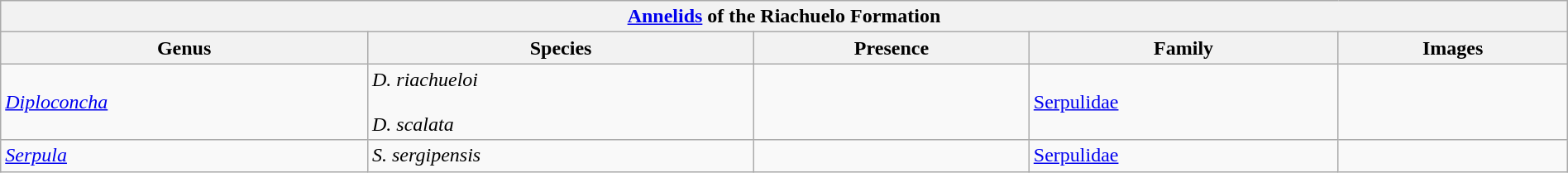<table class="wikitable" align="center" width="100%">
<tr>
<th colspan="5" align="center"><strong><a href='#'>Annelids</a> of the Riachuelo Formation</strong></th>
</tr>
<tr>
<th>Genus</th>
<th>Species</th>
<th>Presence</th>
<th>Family</th>
<th>Images</th>
</tr>
<tr>
<td><em><a href='#'>Diploconcha</a></em></td>
<td><em>D. riachueloi</em><br><br><em>D. scalata</em></td>
<td></td>
<td><a href='#'>Serpulidae</a></td>
<td></td>
</tr>
<tr>
<td><em><a href='#'>Serpula</a></em></td>
<td><em>S. sergipensis</em></td>
<td></td>
<td><a href='#'>Serpulidae</a></td>
<td></td>
</tr>
</table>
